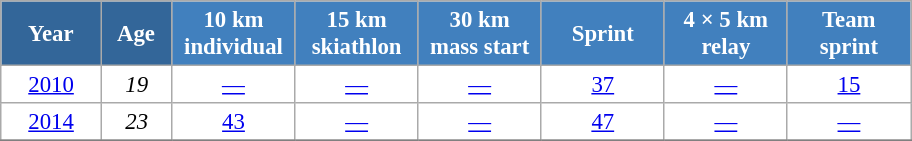<table class="wikitable" style="font-size:95%; text-align:center; border:grey solid 1px; border-collapse:collapse; background:#ffffff;">
<tr>
<th style="background-color:#369; color:white; width:60px;"> Year </th>
<th style="background-color:#369; color:white; width:40px;"> Age </th>
<th style="background-color:#4180be; color:white; width:75px;"> 10 km <br> individual </th>
<th style="background-color:#4180be; color:white; width:75px;"> 15 km <br> skiathlon </th>
<th style="background-color:#4180be; color:white; width:75px;"> 30 km <br> mass start </th>
<th style="background-color:#4180be; color:white; width:75px;"> Sprint </th>
<th style="background-color:#4180be; color:white; width:75px;"> 4 × 5 km <br> relay </th>
<th style="background-color:#4180be; color:white; width:75px;"> Team <br> sprint </th>
</tr>
<tr>
<td><a href='#'>2010</a></td>
<td><em>19</em></td>
<td><a href='#'>—</a></td>
<td><a href='#'>—</a></td>
<td><a href='#'>—</a></td>
<td><a href='#'>37</a></td>
<td><a href='#'>—</a></td>
<td><a href='#'>15</a></td>
</tr>
<tr>
<td><a href='#'>2014</a></td>
<td><em>23</em></td>
<td><a href='#'>43</a></td>
<td><a href='#'>—</a></td>
<td><a href='#'>—</a></td>
<td><a href='#'>47</a></td>
<td><a href='#'>—</a></td>
<td><a href='#'>—</a></td>
</tr>
<tr>
</tr>
</table>
